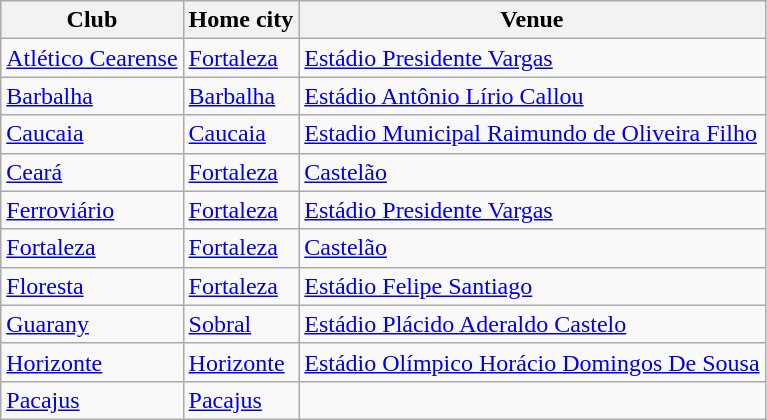<table class="wikitable sortable">
<tr>
<th>Club</th>
<th>Home city</th>
<th>Venue</th>
</tr>
<tr>
<td><a href='#'>Atlético Cearense</a></td>
<td><a href='#'>Fortaleza</a></td>
<td><a href='#'>Estádio Presidente Vargas</a></td>
</tr>
<tr>
<td><a href='#'>Barbalha</a></td>
<td><a href='#'>Barbalha</a></td>
<td><a href='#'>Estádio Antônio Lírio Callou</a></td>
</tr>
<tr>
<td><a href='#'>Caucaia</a></td>
<td><a href='#'>Caucaia</a></td>
<td><a href='#'>Estadio Municipal Raimundo de Oliveira Filho</a></td>
</tr>
<tr>
<td><a href='#'>Ceará</a></td>
<td><a href='#'>Fortaleza</a></td>
<td><a href='#'>Castelão</a></td>
</tr>
<tr>
<td><a href='#'>Ferroviário</a></td>
<td><a href='#'>Fortaleza</a></td>
<td><a href='#'>Estádio Presidente Vargas</a></td>
</tr>
<tr>
<td><a href='#'>Fortaleza</a></td>
<td><a href='#'>Fortaleza</a></td>
<td><a href='#'>Castelão</a></td>
</tr>
<tr>
<td><a href='#'>Floresta</a></td>
<td><a href='#'>Fortaleza</a></td>
<td><a href='#'>Estádio Felipe Santiago</a></td>
</tr>
<tr>
<td><a href='#'>Guarany</a></td>
<td><a href='#'>Sobral</a></td>
<td><a href='#'>Estádio Plácido Aderaldo Castelo</a></td>
</tr>
<tr>
<td><a href='#'>Horizonte</a></td>
<td><a href='#'>Horizonte</a></td>
<td><a href='#'>Estádio Olímpico Horácio Domingos De Sousa</a></td>
</tr>
<tr>
<td><a href='#'>Pacajus</a></td>
<td><a href='#'>Pacajus</a></td>
<td></td>
</tr>
</table>
